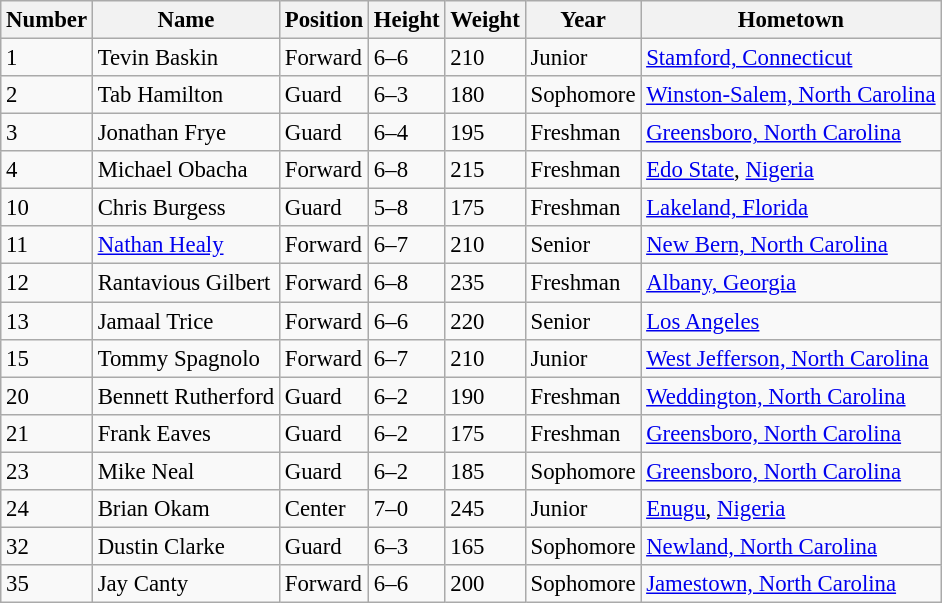<table class="wikitable" style="font-size: 95%;">
<tr>
<th>Number</th>
<th>Name</th>
<th>Position</th>
<th>Height</th>
<th>Weight</th>
<th>Year</th>
<th>Hometown</th>
</tr>
<tr>
<td>1</td>
<td>Tevin Baskin</td>
<td>Forward</td>
<td>6–6</td>
<td>210</td>
<td>Junior</td>
<td><a href='#'>Stamford, Connecticut</a></td>
</tr>
<tr>
<td>2</td>
<td>Tab Hamilton</td>
<td>Guard</td>
<td>6–3</td>
<td>180</td>
<td>Sophomore</td>
<td><a href='#'>Winston-Salem, North Carolina</a></td>
</tr>
<tr>
<td>3</td>
<td>Jonathan Frye</td>
<td>Guard</td>
<td>6–4</td>
<td>195</td>
<td>Freshman</td>
<td><a href='#'>Greensboro, North Carolina</a></td>
</tr>
<tr>
<td>4</td>
<td>Michael Obacha</td>
<td>Forward</td>
<td>6–8</td>
<td>215</td>
<td>Freshman</td>
<td><a href='#'>Edo State</a>, <a href='#'>Nigeria</a></td>
</tr>
<tr>
<td>10</td>
<td>Chris Burgess</td>
<td>Guard</td>
<td>5–8</td>
<td>175</td>
<td>Freshman</td>
<td><a href='#'>Lakeland, Florida</a></td>
</tr>
<tr>
<td>11</td>
<td><a href='#'>Nathan Healy</a></td>
<td>Forward</td>
<td>6–7</td>
<td>210</td>
<td>Senior</td>
<td><a href='#'>New Bern, North Carolina</a></td>
</tr>
<tr>
<td>12</td>
<td>Rantavious Gilbert</td>
<td>Forward</td>
<td>6–8</td>
<td>235</td>
<td>Freshman</td>
<td><a href='#'>Albany, Georgia</a></td>
</tr>
<tr>
<td>13</td>
<td>Jamaal Trice</td>
<td>Forward</td>
<td>6–6</td>
<td>220</td>
<td>Senior</td>
<td><a href='#'>Los Angeles</a></td>
</tr>
<tr>
<td>15</td>
<td>Tommy Spagnolo</td>
<td>Forward</td>
<td>6–7</td>
<td>210</td>
<td>Junior</td>
<td><a href='#'>West Jefferson, North Carolina</a></td>
</tr>
<tr>
<td>20</td>
<td>Bennett Rutherford</td>
<td>Guard</td>
<td>6–2</td>
<td>190</td>
<td>Freshman</td>
<td><a href='#'>Weddington, North Carolina</a></td>
</tr>
<tr>
<td>21</td>
<td>Frank Eaves</td>
<td>Guard</td>
<td>6–2</td>
<td>175</td>
<td>Freshman</td>
<td><a href='#'>Greensboro, North Carolina</a></td>
</tr>
<tr>
<td>23</td>
<td>Mike Neal</td>
<td>Guard</td>
<td>6–2</td>
<td>185</td>
<td>Sophomore</td>
<td><a href='#'>Greensboro, North Carolina</a></td>
</tr>
<tr>
<td>24</td>
<td>Brian Okam</td>
<td>Center</td>
<td>7–0</td>
<td>245</td>
<td>Junior</td>
<td><a href='#'>Enugu</a>, <a href='#'>Nigeria</a></td>
</tr>
<tr>
<td>32</td>
<td>Dustin Clarke</td>
<td>Guard</td>
<td>6–3</td>
<td>165</td>
<td>Sophomore</td>
<td><a href='#'>Newland, North Carolina</a></td>
</tr>
<tr>
<td>35</td>
<td>Jay Canty</td>
<td>Forward</td>
<td>6–6</td>
<td>200</td>
<td>Sophomore</td>
<td><a href='#'>Jamestown, North Carolina</a></td>
</tr>
</table>
